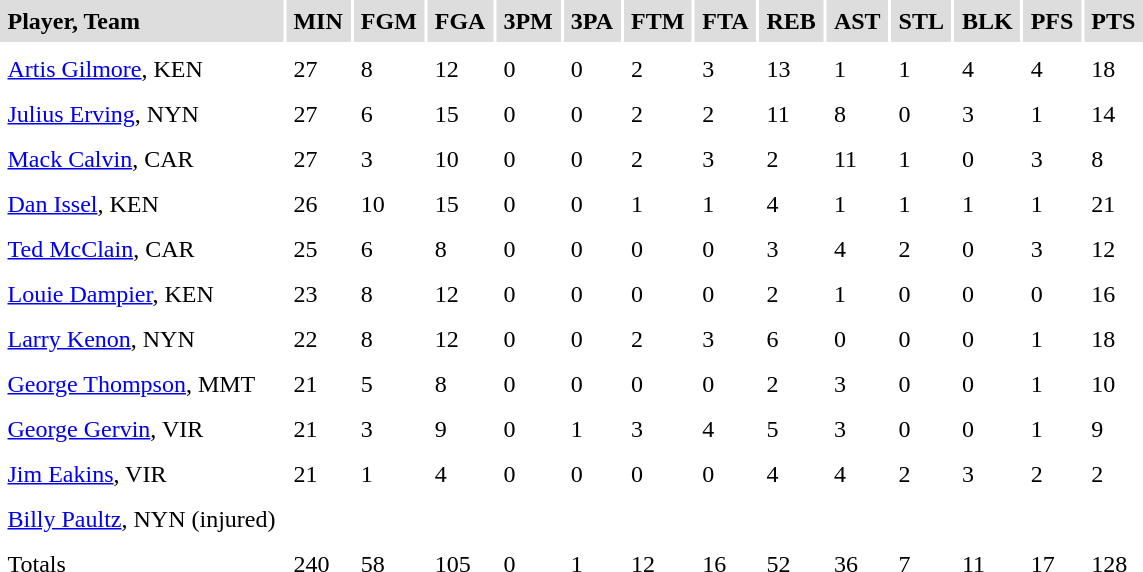<table cellpadding=5>
<tr bgcolor="#dddddd">
<td><strong>Player, Team</strong></td>
<td><strong>MIN</strong></td>
<td><strong>FGM</strong></td>
<td><strong>FGA</strong></td>
<td><strong>3PM</strong></td>
<td><strong>3PA</strong></td>
<td><strong>FTM</strong></td>
<td><strong>FTA</strong></td>
<td><strong>REB</strong></td>
<td><strong>AST</strong></td>
<td><strong>STL</strong></td>
<td><strong>BLK</strong></td>
<td><strong>PFS</strong></td>
<td><strong>PTS</strong></td>
</tr>
<tr bgcolor="#eeeeee">
</tr>
<tr>
<td><a href='#'>Artis Gilmore</a>, KEN</td>
<td>27</td>
<td>8</td>
<td>12</td>
<td>0</td>
<td>0</td>
<td>2</td>
<td>3</td>
<td>13</td>
<td>1</td>
<td>1</td>
<td>4</td>
<td>4</td>
<td>18</td>
</tr>
<tr>
<td><a href='#'>Julius Erving</a>, NYN</td>
<td>27</td>
<td>6</td>
<td>15</td>
<td>0</td>
<td>0</td>
<td>2</td>
<td>2</td>
<td>11</td>
<td>8</td>
<td>0</td>
<td>3</td>
<td>1</td>
<td>14</td>
</tr>
<tr>
<td><a href='#'>Mack Calvin</a>, CAR</td>
<td>27</td>
<td>3</td>
<td>10</td>
<td>0</td>
<td>0</td>
<td>2</td>
<td>3</td>
<td>2</td>
<td>11</td>
<td>1</td>
<td>0</td>
<td>3</td>
<td>8</td>
</tr>
<tr>
<td><a href='#'>Dan Issel</a>, KEN</td>
<td>26</td>
<td>10</td>
<td>15</td>
<td>0</td>
<td>0</td>
<td>1</td>
<td>1</td>
<td>4</td>
<td>1</td>
<td>1</td>
<td>1</td>
<td>1</td>
<td>21</td>
</tr>
<tr>
<td><a href='#'>Ted McClain</a>, CAR</td>
<td>25</td>
<td>6</td>
<td>8</td>
<td>0</td>
<td>0</td>
<td>0</td>
<td>0</td>
<td>3</td>
<td>4</td>
<td>2</td>
<td>0</td>
<td>3</td>
<td>12</td>
</tr>
<tr>
<td><a href='#'>Louie Dampier</a>, KEN</td>
<td>23</td>
<td>8</td>
<td>12</td>
<td>0</td>
<td>0</td>
<td>0</td>
<td>0</td>
<td>2</td>
<td>1</td>
<td>0</td>
<td>0</td>
<td>0</td>
<td>16</td>
</tr>
<tr>
<td><a href='#'>Larry Kenon</a>, NYN</td>
<td>22</td>
<td>8</td>
<td>12</td>
<td>0</td>
<td>0</td>
<td>2</td>
<td>3</td>
<td>6</td>
<td>0</td>
<td>0</td>
<td>0</td>
<td>1</td>
<td>18</td>
</tr>
<tr>
<td><a href='#'>George Thompson</a>, MMT</td>
<td>21</td>
<td>5</td>
<td>8</td>
<td>0</td>
<td>0</td>
<td>0</td>
<td>0</td>
<td>2</td>
<td>3</td>
<td>0</td>
<td>0</td>
<td>1</td>
<td>10</td>
</tr>
<tr>
<td><a href='#'>George Gervin</a>, VIR</td>
<td>21</td>
<td>3</td>
<td>9</td>
<td>0</td>
<td>1</td>
<td>3</td>
<td>4</td>
<td>5</td>
<td>3</td>
<td>0</td>
<td>0</td>
<td>1</td>
<td>9</td>
</tr>
<tr>
<td><a href='#'>Jim Eakins</a>, VIR</td>
<td>21</td>
<td>1</td>
<td>4</td>
<td>0</td>
<td>0</td>
<td>0</td>
<td>0</td>
<td>4</td>
<td>4</td>
<td>2</td>
<td>3</td>
<td>2</td>
<td>2</td>
</tr>
<tr>
<td><a href='#'>Billy Paultz</a>, NYN (injured)</td>
</tr>
<tr>
<td>Totals</td>
<td>240</td>
<td>58</td>
<td>105</td>
<td>0</td>
<td>1</td>
<td>12</td>
<td>16</td>
<td>52</td>
<td>36</td>
<td>7</td>
<td>11</td>
<td>17</td>
<td>128</td>
</tr>
<tr>
</tr>
</table>
